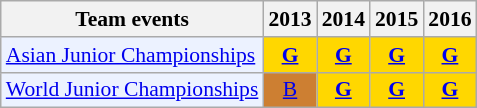<table class="wikitable" style="font-size: 90%; text-align:center">
<tr>
<th>Team events</th>
<th>2013</th>
<th>2014</th>
<th>2015</th>
<th>2016</th>
</tr>
<tr>
<td bgcolor="#ECF2FF"; align="left"><a href='#'>Asian Junior Championships</a></td>
<td bgcolor=gold><a href='#'><strong>G</strong></a></td>
<td bgcolor=gold><a href='#'><strong>G</strong></a></td>
<td bgcolor=gold><a href='#'><strong>G</strong></a></td>
<td bgcolor=gold><a href='#'><strong>G</strong></a></td>
</tr>
<tr>
<td bgcolor="#ECF2FF"; align="left"><a href='#'>World Junior Championships</a></td>
<td bgcolor=CD7F32><a href='#'>B</a></td>
<td bgcolor=gold><a href='#'><strong>G</strong></a></td>
<td bgcolor=gold><a href='#'><strong>G</strong></a></td>
<td bgcolor=gold><a href='#'><strong>G</strong></a></td>
</tr>
</table>
